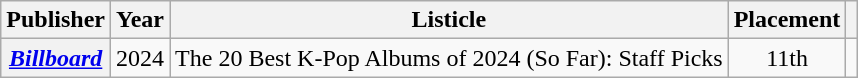<table class="wikitable plainrowheaders sortable" style="text-align:center">
<tr>
<th scope="col">Publisher</th>
<th scope="col">Year</th>
<th scope="col">Listicle</th>
<th scope="col">Placement</th>
<th scope="col" class="unsortable"></th>
</tr>
<tr>
<th scope="row"><em><a href='#'>Billboard</a></em></th>
<td>2024</td>
<td style="text-align:left">The 20 Best K-Pop Albums of 2024 (So Far): Staff Picks</td>
<td>11th</td>
<td></td>
</tr>
</table>
